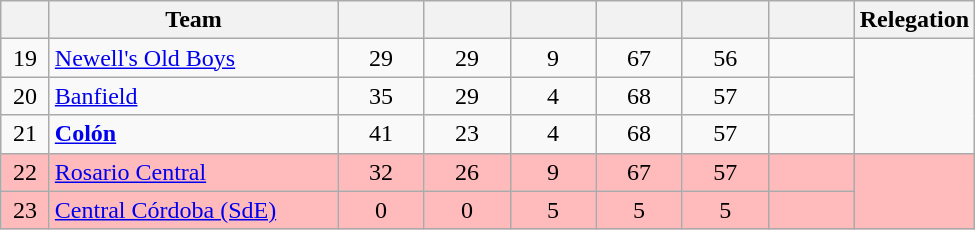<table class="wikitable sortable" style="text-align: center;">
<tr>
<th width=25></th>
<th width=185>Team</th>
<th width=50></th>
<th width=50></th>
<th width=50></th>
<th width=50></th>
<th width=50></th>
<th width=50></th>
<th>Relegation</th>
</tr>
<tr>
<td>19</td>
<td align="left"><a href='#'>Newell's Old Boys</a></td>
<td>29</td>
<td>29</td>
<td>9</td>
<td>67</td>
<td>56</td>
<td><strong></strong></td>
</tr>
<tr>
<td>20</td>
<td align="left"><a href='#'>Banfield</a></td>
<td>35</td>
<td>29</td>
<td>4</td>
<td>68</td>
<td>57</td>
<td><strong></strong></td>
</tr>
<tr>
<td>21</td>
<td align="left"><strong><a href='#'>Colón</a></strong></td>
<td>41</td>
<td>23</td>
<td>4</td>
<td>68</td>
<td>57</td>
<td><strong></strong></td>
</tr>
<tr bgcolor=#FFBBBB>
<td>22</td>
<td align="left"><a href='#'>Rosario Central</a></td>
<td>32</td>
<td>26</td>
<td>9</td>
<td>67</td>
<td>57</td>
<td><strong></strong></td>
<td rowspan=3></td>
</tr>
<tr bgcolor=#FFBBBB>
<td>23</td>
<td align="left"><a href='#'>Central Córdoba (SdE)</a></td>
<td>0</td>
<td>0</td>
<td>5</td>
<td>5</td>
<td>5</td>
<td><strong></strong></td>
</tr>
</table>
